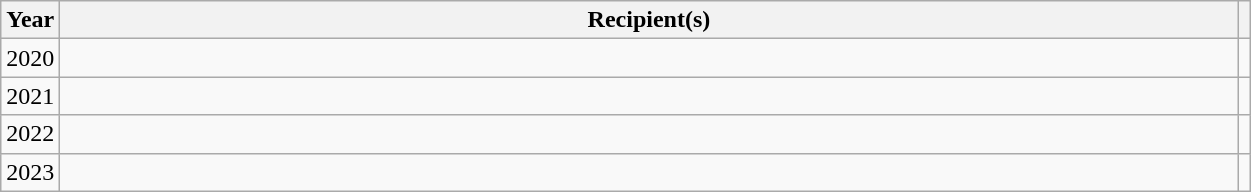<table class="wikitable sortable" width="66%" cellpadding="4">
<tr>
<th scope="col" width="3em">Year</th>
<th scope="col">Recipient(s)</th>
<th scope="col" width="1em" class="unsortable"></th>
</tr>
<tr>
<td rowspan="1" style="text-align:center;">2020 </td>
<td></td>
<td></td>
</tr>
<tr>
<td rowspan="1" style="text-align:center;">2021 </td>
<td></td>
<td></td>
</tr>
<tr>
<td rowspan="1" style="text-align:center;">2022 </td>
<td></td>
<td></td>
</tr>
<tr>
<td rowspan="1" style="text-align:center;">2023 </td>
<td></td>
<td></td>
</tr>
</table>
